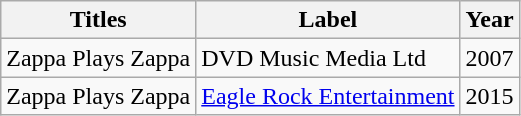<table class="wikitable">
<tr>
<th>Titles</th>
<th>Label</th>
<th>Year</th>
</tr>
<tr>
<td>Zappa Plays Zappa</td>
<td>DVD Music Media Ltd</td>
<td>2007</td>
</tr>
<tr>
<td>Zappa Plays Zappa</td>
<td><a href='#'>Eagle Rock Entertainment</a></td>
<td>2015</td>
</tr>
</table>
